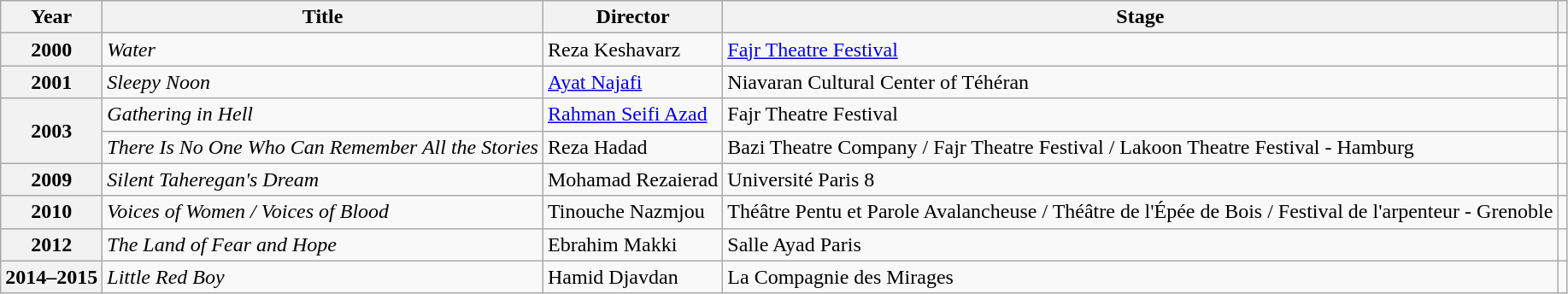<table class="wikitable plainrowheaders sortable"  style=font-size:100%>
<tr>
<th>Year</th>
<th>Title</th>
<th>Director</th>
<th>Stage</th>
<th class="unsortable"></th>
</tr>
<tr>
<th scope=row>2000</th>
<td><em>Water</em></td>
<td>Reza Keshavarz</td>
<td><a href='#'>Fajr Theatre Festival</a></td>
<td></td>
</tr>
<tr>
<th scope=row>2001</th>
<td><em>Sleepy Noon</em></td>
<td><a href='#'>Ayat Najafi</a></td>
<td>Niavaran Cultural Center of Téhéran</td>
<td></td>
</tr>
<tr>
<th scope=row rowspan="2">2003</th>
<td><em>Gathering in Hell</em></td>
<td><a href='#'>Rahman Seifi Azad</a></td>
<td>Fajr Theatre Festival</td>
<td></td>
</tr>
<tr>
<td><em>There Is No One Who Can Remember All the Stories</em></td>
<td>Reza Hadad</td>
<td>Bazi Theatre Company / Fajr Theatre Festival / Lakoon Theatre Festival - Hamburg</td>
<td></td>
</tr>
<tr>
<th scope=row>2009</th>
<td><em>Silent Taheregan's Dream</em></td>
<td>Mohamad Rezaierad</td>
<td>Université Paris 8</td>
<td></td>
</tr>
<tr>
<th scope=row>2010</th>
<td><em>Voices of Women / Voices of Blood</em></td>
<td>Tinouche Nazmjou</td>
<td>Théâtre Pentu et Parole Avalancheuse / Théâtre de l'Épée de Bois / Festival de l'arpenteur - Grenoble</td>
<td></td>
</tr>
<tr>
<th scope=row>2012</th>
<td><em>The Land of Fear and Hope</em></td>
<td>Ebrahim Makki</td>
<td>Salle Ayad Paris</td>
<td></td>
</tr>
<tr>
<th scope=row>2014–2015</th>
<td><em>Little Red Boy</em></td>
<td>Hamid Djavdan</td>
<td>La Compagnie des Mirages</td>
<td></td>
</tr>
</table>
